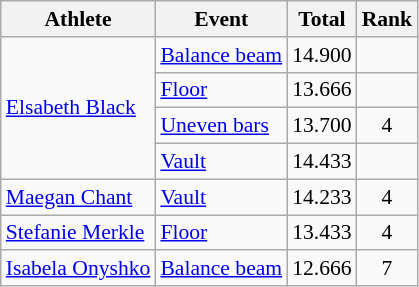<table class="wikitable" style="font-size:90%">
<tr>
<th>Athlete</th>
<th>Event</th>
<th>Total</th>
<th>Rank</th>
</tr>
<tr align=center>
<td align=left rowspan="4"><a href='#'>Elsabeth Black</a></td>
<td align=left><a href='#'>Balance beam</a></td>
<td>14.900</td>
<td></td>
</tr>
<tr align=center>
<td align=left><a href='#'>Floor</a></td>
<td>13.666</td>
<td></td>
</tr>
<tr align=center>
<td align=left><a href='#'>Uneven bars</a></td>
<td>13.700</td>
<td>4</td>
</tr>
<tr align=center>
<td align=left><a href='#'>Vault</a></td>
<td>14.433</td>
<td></td>
</tr>
<tr align=center>
<td align=left><a href='#'>Maegan Chant</a></td>
<td align=left><a href='#'>Vault</a></td>
<td>14.233</td>
<td>4</td>
</tr>
<tr align=center>
<td align=left><a href='#'>Stefanie Merkle</a></td>
<td align=left><a href='#'>Floor</a></td>
<td>13.433</td>
<td>4</td>
</tr>
<tr align=center>
<td align=left><a href='#'>Isabela Onyshko</a></td>
<td align=left><a href='#'>Balance beam</a></td>
<td>12.666</td>
<td>7</td>
</tr>
</table>
